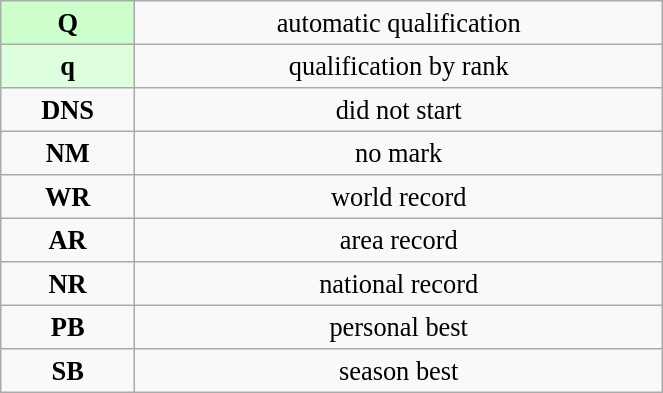<table class="wikitable" style=" text-align:center; font-size:110%;" width="35%">
<tr>
<td bgcolor="ccffcc"><strong>Q</strong></td>
<td>automatic qualification</td>
</tr>
<tr>
<td bgcolor="ddffdd"><strong>q</strong></td>
<td>qualification by rank</td>
</tr>
<tr>
<td><strong>DNS</strong></td>
<td>did not start</td>
</tr>
<tr>
<td><strong>NM</strong></td>
<td>no mark</td>
</tr>
<tr>
<td><strong>WR</strong></td>
<td>world record</td>
</tr>
<tr>
<td><strong>AR</strong></td>
<td>area record</td>
</tr>
<tr>
<td><strong>NR</strong></td>
<td>national record</td>
</tr>
<tr>
<td><strong>PB</strong></td>
<td>personal best</td>
</tr>
<tr>
<td><strong>SB</strong></td>
<td>season best</td>
</tr>
</table>
